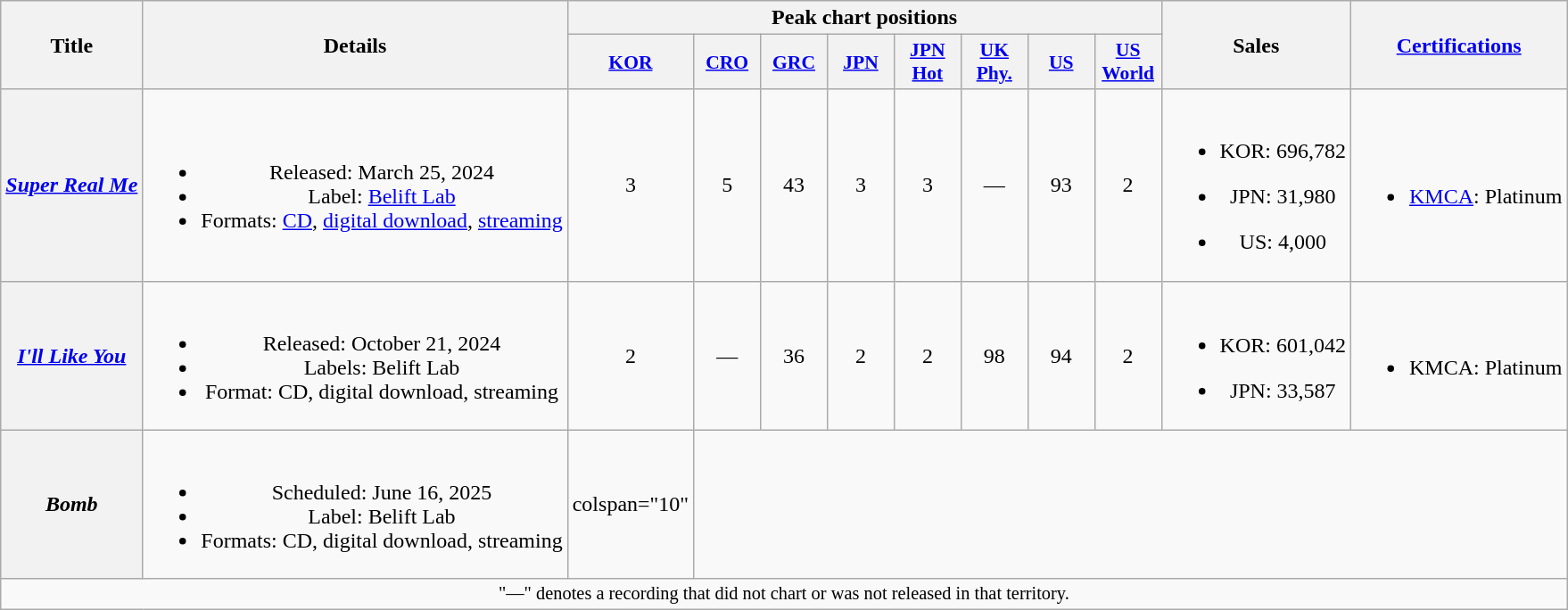<table class="wikitable plainrowheaders" style="text-align:center">
<tr>
<th scope="col" rowspan="2">Title</th>
<th scope="col" rowspan="2">Details</th>
<th scope="col" colspan="8">Peak chart positions</th>
<th scope="col" rowspan="2">Sales</th>
<th scope="col" rowspan="2"><a href='#'>Certifications</a></th>
</tr>
<tr>
<th scope="col" style="font-size:90%; width:3em"><a href='#'>KOR</a><br></th>
<th scope="col" style="font-size:90%; width:3em"><a href='#'>CRO</a><br></th>
<th scope="col" style="font-size:90%; width:3em"><a href='#'>GRC</a><br></th>
<th scope="col" style="font-size:90%; width:3em"><a href='#'>JPN</a><br></th>
<th scope="col" style="font-size:90%; width:3em"><a href='#'>JPN<br>Hot</a><br></th>
<th scope="col" style="font-size:90%; width:3em"><a href='#'>UK<br>Phy.</a><br></th>
<th scope="col" style="font-size:90%; width:3em"><a href='#'>US</a><br></th>
<th scope="col" style="font-size:90%; width:3em"><a href='#'>US<br>World</a><br></th>
</tr>
<tr>
<th scope="row"><em><a href='#'>Super Real Me</a></em></th>
<td><br><ul><li>Released: March 25, 2024</li><li>Label: <a href='#'>Belift Lab</a></li><li>Formats: <a href='#'>CD</a>, <a href='#'>digital download</a>, <a href='#'>streaming</a></li></ul></td>
<td>3</td>
<td>5</td>
<td>43</td>
<td>3</td>
<td>3</td>
<td>—</td>
<td>93</td>
<td>2</td>
<td><br><ul><li>KOR: 696,782</li></ul><ul><li>JPN: 31,980</li></ul><ul><li>US: 4,000</li></ul></td>
<td><br><ul><li><a href='#'>KMCA</a>: Platinum</li></ul></td>
</tr>
<tr>
<th scope="row"><em><a href='#'>I'll Like You</a></em></th>
<td><br><ul><li>Released: October 21, 2024</li><li>Labels: Belift Lab</li><li>Format: CD, digital download, streaming</li></ul></td>
<td>2</td>
<td>—</td>
<td>36</td>
<td>2</td>
<td>2</td>
<td>98</td>
<td>94</td>
<td>2</td>
<td><br><ul><li>KOR: 601,042</li></ul><ul><li>JPN: 33,587</li></ul></td>
<td><br><ul><li>KMCA: Platinum</li></ul></td>
</tr>
<tr>
<th scope="row"><em>Bomb</em></th>
<td><br><ul><li>Scheduled: June 16, 2025</li><li>Label: Belift Lab</li><li>Formats: CD, digital download, streaming</li></ul></td>
<td>colspan="10" </td>
</tr>
<tr>
<td colspan="12" style="font-size:85%">"—" denotes a recording that did not chart or was not released in that territory.</td>
</tr>
</table>
